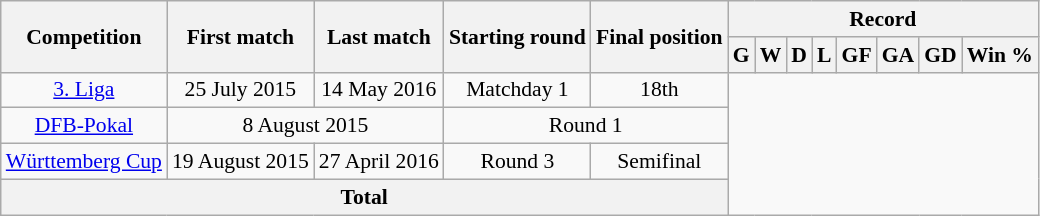<table class="wikitable" style="font-size:90%; text-align: center">
<tr>
<th rowspan="2">Competition</th>
<th rowspan="2">First match</th>
<th rowspan="2">Last match</th>
<th rowspan="2">Starting round</th>
<th rowspan="2">Final position</th>
<th colspan="8">Record</th>
</tr>
<tr>
<th>G</th>
<th>W</th>
<th>D</th>
<th>L</th>
<th>GF</th>
<th>GA</th>
<th>GD</th>
<th>Win %</th>
</tr>
<tr>
<td><a href='#'>3. Liga</a></td>
<td>25 July 2015</td>
<td>14 May 2016</td>
<td>Matchday 1</td>
<td>18th<br></td>
</tr>
<tr>
<td><a href='#'>DFB-Pokal</a></td>
<td colspan="2">8 August 2015</td>
<td colspan="2">Round 1<br></td>
</tr>
<tr>
<td><a href='#'>Württemberg Cup</a></td>
<td>19 August 2015</td>
<td>27 April 2016</td>
<td>Round 3</td>
<td>Semifinal<br></td>
</tr>
<tr>
<th colspan="5">Total<br></th>
</tr>
</table>
